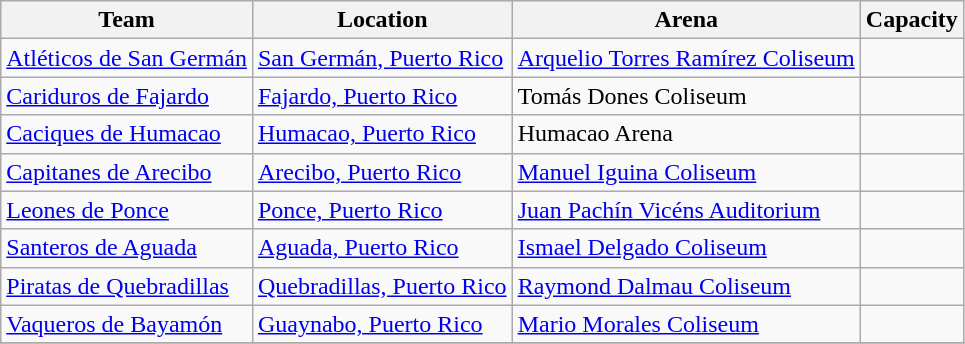<table class="wikitable sortable">
<tr>
<th>Team</th>
<th>Location</th>
<th>Arena</th>
<th>Capacity</th>
</tr>
<tr>
<td><a href='#'>Atléticos de San Germán</a></td>
<td><a href='#'>San Germán, Puerto Rico</a></td>
<td><a href='#'>Arquelio Torres Ramírez Coliseum</a></td>
<td></td>
</tr>
<tr>
<td><a href='#'>Cariduros de Fajardo</a></td>
<td><a href='#'>Fajardo, Puerto Rico</a></td>
<td>Tomás Dones Coliseum</td>
<td></td>
</tr>
<tr>
<td><a href='#'>Caciques de Humacao</a></td>
<td><a href='#'>Humacao, Puerto Rico</a></td>
<td>Humacao Arena</td>
<td></td>
</tr>
<tr>
<td><a href='#'>Capitanes de Arecibo</a></td>
<td><a href='#'>Arecibo, Puerto Rico</a></td>
<td><a href='#'>Manuel Iguina Coliseum</a></td>
<td></td>
</tr>
<tr>
<td><a href='#'>Leones de Ponce</a></td>
<td><a href='#'>Ponce, Puerto Rico</a></td>
<td><a href='#'>Juan Pachín Vicéns Auditorium</a></td>
<td></td>
</tr>
<tr>
<td><a href='#'>Santeros de Aguada</a></td>
<td><a href='#'>Aguada, Puerto Rico</a></td>
<td><a href='#'>Ismael Delgado Coliseum</a></td>
<td></td>
</tr>
<tr>
<td><a href='#'>Piratas de Quebradillas</a></td>
<td><a href='#'>Quebradillas, Puerto Rico</a></td>
<td><a href='#'>Raymond Dalmau Coliseum</a></td>
<td></td>
</tr>
<tr>
<td><a href='#'>Vaqueros de Bayamón</a></td>
<td><a href='#'>Guaynabo, Puerto Rico</a></td>
<td><a href='#'>Mario Morales Coliseum</a></td>
<td></td>
</tr>
<tr>
</tr>
</table>
